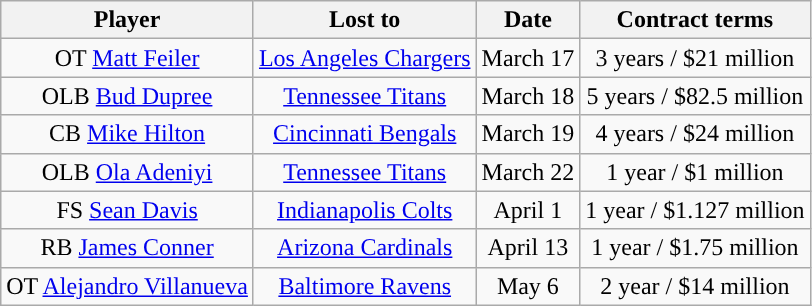<table class="wikitable" style="text-align:center">
<tr>
<th>Player</th>
<th>Lost to</th>
<th>Date</th>
<th>Contract terms</th>
</tr>
<tr>
<td>OT <a href='#'>Matt Feiler</a></td>
<td><a href='#'>Los Angeles Chargers</a></td>
<td>March 17</td>
<td>3 years / $21 million</td>
</tr>
<tr>
<td>OLB <a href='#'>Bud Dupree</a></td>
<td><a href='#'>Tennessee Titans</a></td>
<td>March 18</td>
<td>5 years / $82.5 million</td>
</tr>
<tr>
<td>CB <a href='#'>Mike Hilton</a></td>
<td><a href='#'>Cincinnati Bengals</a></td>
<td>March 19</td>
<td>4 years / $24 million</td>
</tr>
<tr>
<td>OLB <a href='#'>Ola Adeniyi</a></td>
<td><a href='#'>Tennessee Titans</a></td>
<td>March 22</td>
<td>1 year / $1 million</td>
</tr>
<tr>
<td>FS <a href='#'>Sean Davis</a></td>
<td><a href='#'>Indianapolis Colts</a></td>
<td>April 1</td>
<td>1 year / $1.127 million</td>
</tr>
<tr>
<td>RB <a href='#'>James Conner</a></td>
<td><a href='#'>Arizona Cardinals</a></td>
<td>April 13</td>
<td>1 year / $1.75 million</td>
</tr>
<tr>
<td>OT <a href='#'>Alejandro Villanueva</a></td>
<td><a href='#'>Baltimore Ravens</a></td>
<td>May 6</td>
<td>2 year / $14 million</td>
</tr>
</table>
